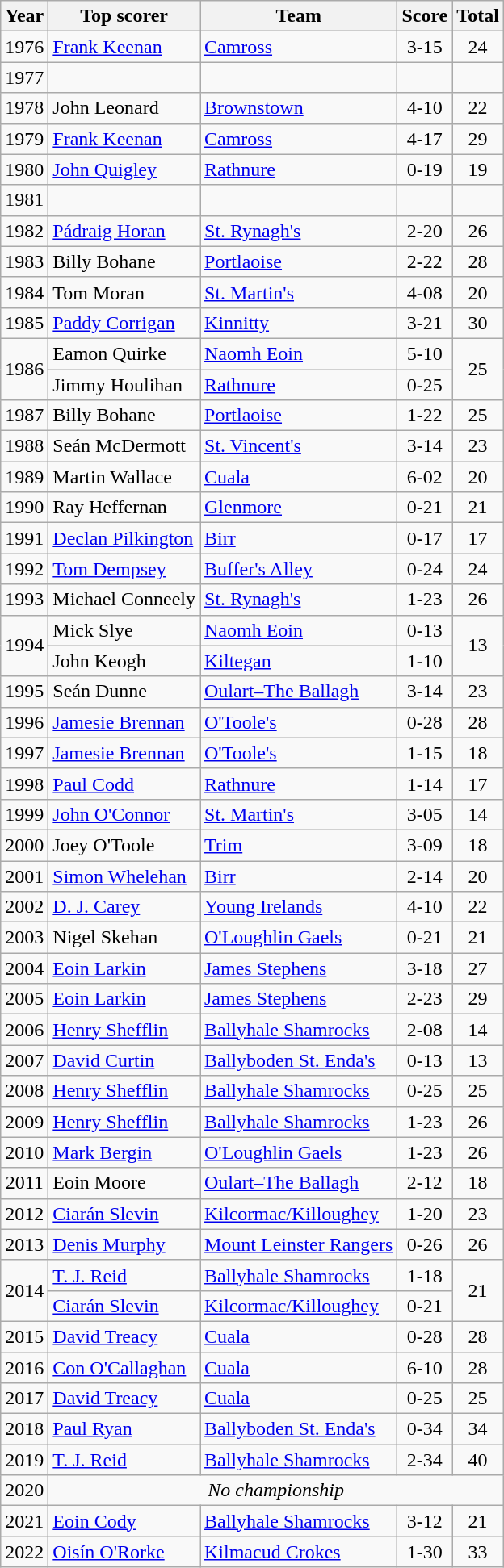<table class="wikitable" style="text-align:center;">
<tr>
<th>Year</th>
<th>Top scorer</th>
<th>Team</th>
<th>Score</th>
<th>Total</th>
</tr>
<tr>
<td>1976</td>
<td style="text-align:left;"><a href='#'>Frank Keenan</a></td>
<td style="text-align:left;"><a href='#'>Camross</a></td>
<td>3-15</td>
<td>24</td>
</tr>
<tr>
<td>1977</td>
<td style="text-align:left;"></td>
<td style="text-align:left;"></td>
<td></td>
<td></td>
</tr>
<tr>
<td>1978</td>
<td style="text-align:left;">John Leonard</td>
<td style="text-align:left;"><a href='#'>Brownstown</a></td>
<td>4-10</td>
<td>22</td>
</tr>
<tr>
<td>1979</td>
<td style="text-align:left;"><a href='#'>Frank Keenan</a></td>
<td style="text-align:left;"><a href='#'>Camross</a></td>
<td>4-17</td>
<td>29</td>
</tr>
<tr>
<td>1980</td>
<td style="text-align:left;"><a href='#'>John Quigley</a></td>
<td style="text-align:left;"><a href='#'>Rathnure</a></td>
<td>0-19</td>
<td>19</td>
</tr>
<tr>
<td>1981</td>
<td style="text-align:left;"></td>
<td style="text-align:left;"></td>
<td></td>
<td></td>
</tr>
<tr>
<td>1982</td>
<td style="text-align:left;"><a href='#'>Pádraig Horan</a></td>
<td style="text-align:left;"><a href='#'>St. Rynagh's</a></td>
<td>2-20</td>
<td>26</td>
</tr>
<tr>
<td>1983</td>
<td style="text-align:left;">Billy Bohane</td>
<td style="text-align:left;"><a href='#'>Portlaoise</a></td>
<td>2-22</td>
<td>28</td>
</tr>
<tr>
<td>1984</td>
<td style="text-align:left;">Tom Moran</td>
<td style="text-align:left;"><a href='#'>St. Martin's</a></td>
<td>4-08</td>
<td>20</td>
</tr>
<tr>
<td>1985</td>
<td style="text-align:left;"><a href='#'>Paddy Corrigan</a></td>
<td style="text-align:left;"><a href='#'>Kinnitty</a></td>
<td>3-21</td>
<td>30</td>
</tr>
<tr>
<td rowspan=2>1986</td>
<td style="text-align:left;">Eamon Quirke</td>
<td style="text-align:left;"><a href='#'>Naomh Eoin</a></td>
<td>5-10</td>
<td rowspan=2>25</td>
</tr>
<tr>
<td style="text-align:left;">Jimmy Houlihan</td>
<td style="text-align:left;"><a href='#'>Rathnure</a></td>
<td>0-25</td>
</tr>
<tr>
<td>1987</td>
<td style="text-align:left;">Billy Bohane</td>
<td style="text-align:left;"><a href='#'>Portlaoise</a></td>
<td>1-22</td>
<td>25</td>
</tr>
<tr>
<td>1988</td>
<td style="text-align:left;">Seán McDermott</td>
<td style="text-align:left;"><a href='#'>St. Vincent's</a></td>
<td>3-14</td>
<td>23</td>
</tr>
<tr>
<td>1989</td>
<td style="text-align:left;">Martin Wallace</td>
<td style="text-align:left;"><a href='#'>Cuala</a></td>
<td>6-02</td>
<td>20</td>
</tr>
<tr>
<td>1990</td>
<td style="text-align:left;">Ray Heffernan</td>
<td style="text-align:left;"><a href='#'>Glenmore</a></td>
<td>0-21</td>
<td>21</td>
</tr>
<tr>
<td>1991</td>
<td style="text-align:left;"><a href='#'>Declan Pilkington</a></td>
<td style="text-align:left;"><a href='#'>Birr</a></td>
<td>0-17</td>
<td>17</td>
</tr>
<tr>
<td>1992</td>
<td style="text-align:left;"><a href='#'>Tom Dempsey</a></td>
<td style="text-align:left;"><a href='#'>Buffer's Alley</a></td>
<td>0-24</td>
<td>24</td>
</tr>
<tr>
<td>1993</td>
<td style="text-align:left;">Michael Conneely</td>
<td style="text-align:left;"><a href='#'>St. Rynagh's</a></td>
<td>1-23</td>
<td>26</td>
</tr>
<tr>
<td rowspan=2>1994</td>
<td style="text-align:left;">Mick Slye</td>
<td style="text-align:left;"><a href='#'>Naomh Eoin</a></td>
<td>0-13</td>
<td rowspan=2>13</td>
</tr>
<tr>
<td style="text-align:left;">John Keogh</td>
<td style="text-align:left;"><a href='#'>Kiltegan</a></td>
<td>1-10</td>
</tr>
<tr>
<td>1995</td>
<td style="text-align:left;">Seán Dunne</td>
<td style="text-align:left;"><a href='#'>Oulart–The Ballagh</a></td>
<td>3-14</td>
<td>23</td>
</tr>
<tr>
<td>1996</td>
<td style="text-align:left;"><a href='#'>Jamesie Brennan</a></td>
<td style="text-align:left;"><a href='#'>O'Toole's</a></td>
<td>0-28</td>
<td>28</td>
</tr>
<tr>
<td>1997</td>
<td style="text-align:left;"><a href='#'>Jamesie Brennan</a></td>
<td style="text-align:left;"><a href='#'>O'Toole's</a></td>
<td>1-15</td>
<td>18</td>
</tr>
<tr>
<td>1998</td>
<td style="text-align:left;"><a href='#'>Paul Codd</a></td>
<td style="text-align:left;"><a href='#'>Rathnure</a></td>
<td>1-14</td>
<td>17</td>
</tr>
<tr>
<td>1999</td>
<td style="text-align:left;"><a href='#'>John O'Connor</a></td>
<td style="text-align:left;"><a href='#'>St. Martin's</a></td>
<td>3-05</td>
<td>14</td>
</tr>
<tr>
<td>2000</td>
<td style="text-align:left;">Joey O'Toole</td>
<td style="text-align:left;"><a href='#'>Trim</a></td>
<td>3-09</td>
<td>18</td>
</tr>
<tr>
<td>2001</td>
<td style="text-align:left;"><a href='#'>Simon Whelehan</a></td>
<td style="text-align:left;"><a href='#'>Birr</a></td>
<td>2-14</td>
<td>20</td>
</tr>
<tr>
<td>2002</td>
<td style="text-align:left;"><a href='#'>D. J. Carey</a></td>
<td style="text-align:left;"><a href='#'>Young Irelands</a></td>
<td>4-10</td>
<td>22</td>
</tr>
<tr>
<td>2003</td>
<td style="text-align:left;">Nigel Skehan</td>
<td style="text-align:left;"><a href='#'>O'Loughlin Gaels</a></td>
<td>0-21</td>
<td>21</td>
</tr>
<tr>
<td>2004</td>
<td style="text-align:left;"><a href='#'>Eoin Larkin</a></td>
<td style="text-align:left;"><a href='#'>James Stephens</a></td>
<td>3-18</td>
<td>27</td>
</tr>
<tr>
<td>2005</td>
<td style="text-align:left;"><a href='#'>Eoin Larkin</a></td>
<td style="text-align:left;"><a href='#'>James Stephens</a></td>
<td>2-23</td>
<td>29</td>
</tr>
<tr>
<td>2006</td>
<td style="text-align:left;"><a href='#'>Henry Shefflin</a></td>
<td style="text-align:left;"><a href='#'>Ballyhale Shamrocks</a></td>
<td>2-08</td>
<td>14</td>
</tr>
<tr>
<td>2007</td>
<td style="text-align:left;"><a href='#'>David Curtin</a></td>
<td style="text-align:left;"><a href='#'>Ballyboden St. Enda's</a></td>
<td>0-13</td>
<td>13</td>
</tr>
<tr>
<td>2008</td>
<td style="text-align:left;"><a href='#'>Henry Shefflin</a></td>
<td style="text-align:left;"><a href='#'>Ballyhale Shamrocks</a></td>
<td>0-25</td>
<td>25</td>
</tr>
<tr>
<td>2009</td>
<td style="text-align:left;"><a href='#'>Henry Shefflin</a></td>
<td style="text-align:left;"><a href='#'>Ballyhale Shamrocks</a></td>
<td>1-23</td>
<td>26</td>
</tr>
<tr>
<td>2010</td>
<td style="text-align:left;"><a href='#'>Mark Bergin</a></td>
<td style="text-align:left;"><a href='#'>O'Loughlin Gaels</a></td>
<td>1-23</td>
<td>26</td>
</tr>
<tr>
<td>2011</td>
<td style="text-align:left;">Eoin Moore</td>
<td style="text-align:left;"><a href='#'>Oulart–The Ballagh</a></td>
<td>2-12</td>
<td>18</td>
</tr>
<tr>
<td>2012</td>
<td style="text-align:left;"><a href='#'>Ciarán Slevin</a></td>
<td style="text-align:left;"><a href='#'>Kilcormac/Killoughey</a></td>
<td>1-20</td>
<td>23</td>
</tr>
<tr>
<td>2013</td>
<td style="text-align:left;"><a href='#'>Denis Murphy</a></td>
<td style="text-align:left;"><a href='#'>Mount Leinster Rangers</a></td>
<td>0-26</td>
<td>26</td>
</tr>
<tr>
<td rowspan=2>2014</td>
<td style="text-align:left;"><a href='#'>T. J. Reid</a></td>
<td style="text-align:left;"><a href='#'>Ballyhale Shamrocks</a></td>
<td>1-18</td>
<td rowspan=2>21</td>
</tr>
<tr>
<td style="text-align:left;"><a href='#'>Ciarán Slevin</a></td>
<td style="text-align:left;"><a href='#'>Kilcormac/Killoughey</a></td>
<td>0-21</td>
</tr>
<tr>
<td>2015</td>
<td style="text-align:left;"><a href='#'>David Treacy</a></td>
<td style="text-align:left;"><a href='#'>Cuala</a></td>
<td>0-28</td>
<td>28</td>
</tr>
<tr>
<td>2016</td>
<td style="text-align:left;"><a href='#'>Con O'Callaghan</a></td>
<td style="text-align:left;"><a href='#'>Cuala</a></td>
<td>6-10</td>
<td>28</td>
</tr>
<tr>
<td>2017</td>
<td style="text-align:left;"><a href='#'>David Treacy</a></td>
<td style="text-align:left;"><a href='#'>Cuala</a></td>
<td>0-25</td>
<td>25</td>
</tr>
<tr>
<td>2018</td>
<td style="text-align:left;"><a href='#'>Paul Ryan</a></td>
<td style="text-align:left;"><a href='#'>Ballyboden St. Enda's</a></td>
<td>0-34</td>
<td>34</td>
</tr>
<tr>
<td>2019</td>
<td style="text-align:left;"><a href='#'>T. J. Reid</a></td>
<td style="text-align:left;"><a href='#'>Ballyhale Shamrocks</a></td>
<td>2-34</td>
<td>40</td>
</tr>
<tr>
<td>2020</td>
<td colspan=4><em>No championship</em></td>
</tr>
<tr>
<td>2021</td>
<td style="text-align:left;"><a href='#'>Eoin Cody</a></td>
<td style="text-align:left;"><a href='#'>Ballyhale Shamrocks</a></td>
<td>3-12</td>
<td>21</td>
</tr>
<tr>
<td>2022</td>
<td style="text-align:left;"><a href='#'>Oisín O'Rorke</a></td>
<td style="text-align:left;"><a href='#'>Kilmacud Crokes</a></td>
<td>1-30</td>
<td>33</td>
</tr>
</table>
